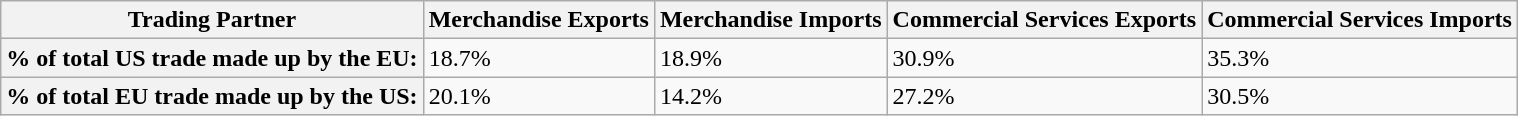<table class="wikitable">
<tr>
<th>Trading Partner</th>
<th>Merchandise Exports</th>
<th>Merchandise Imports</th>
<th>Commercial Services Exports</th>
<th>Commercial Services Imports</th>
</tr>
<tr>
<th><strong>% of total US trade made up by the EU:</strong></th>
<td>18.7%</td>
<td>18.9%</td>
<td>30.9%</td>
<td>35.3%</td>
</tr>
<tr>
<th><strong>% of total EU trade made up by the US:</strong></th>
<td>20.1%</td>
<td>14.2%</td>
<td>27.2%</td>
<td>30.5%</td>
</tr>
</table>
